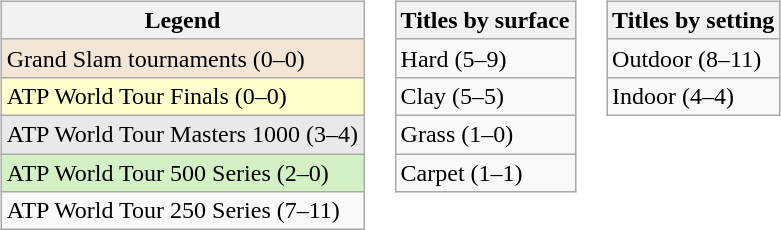<table>
<tr valign="top">
<td><br><table class="wikitable">
<tr>
<th>Legend</th>
</tr>
<tr style="background:#f3e6d7;">
<td>Grand Slam tournaments (0–0)</td>
</tr>
<tr style="background:#ffc;">
<td>ATP World Tour Finals (0–0)</td>
</tr>
<tr style="background:#e9e9e9;">
<td>ATP World Tour Masters 1000 (3–4)</td>
</tr>
<tr style="background:#d4f1c5;">
<td>ATP World Tour 500 Series (2–0)</td>
</tr>
<tr>
<td>ATP World Tour 250 Series (7–11)</td>
</tr>
</table>
</td>
<td><br><table class="wikitable">
<tr>
<th>Titles by surface</th>
</tr>
<tr>
<td>Hard (5–9)</td>
</tr>
<tr>
<td>Clay (5–5)</td>
</tr>
<tr>
<td>Grass (1–0)</td>
</tr>
<tr>
<td>Carpet (1–1)</td>
</tr>
</table>
</td>
<td><br><table class="wikitable">
<tr>
<th>Titles by setting</th>
</tr>
<tr>
<td>Outdoor (8–11)</td>
</tr>
<tr>
<td>Indoor (4–4)</td>
</tr>
</table>
</td>
</tr>
</table>
